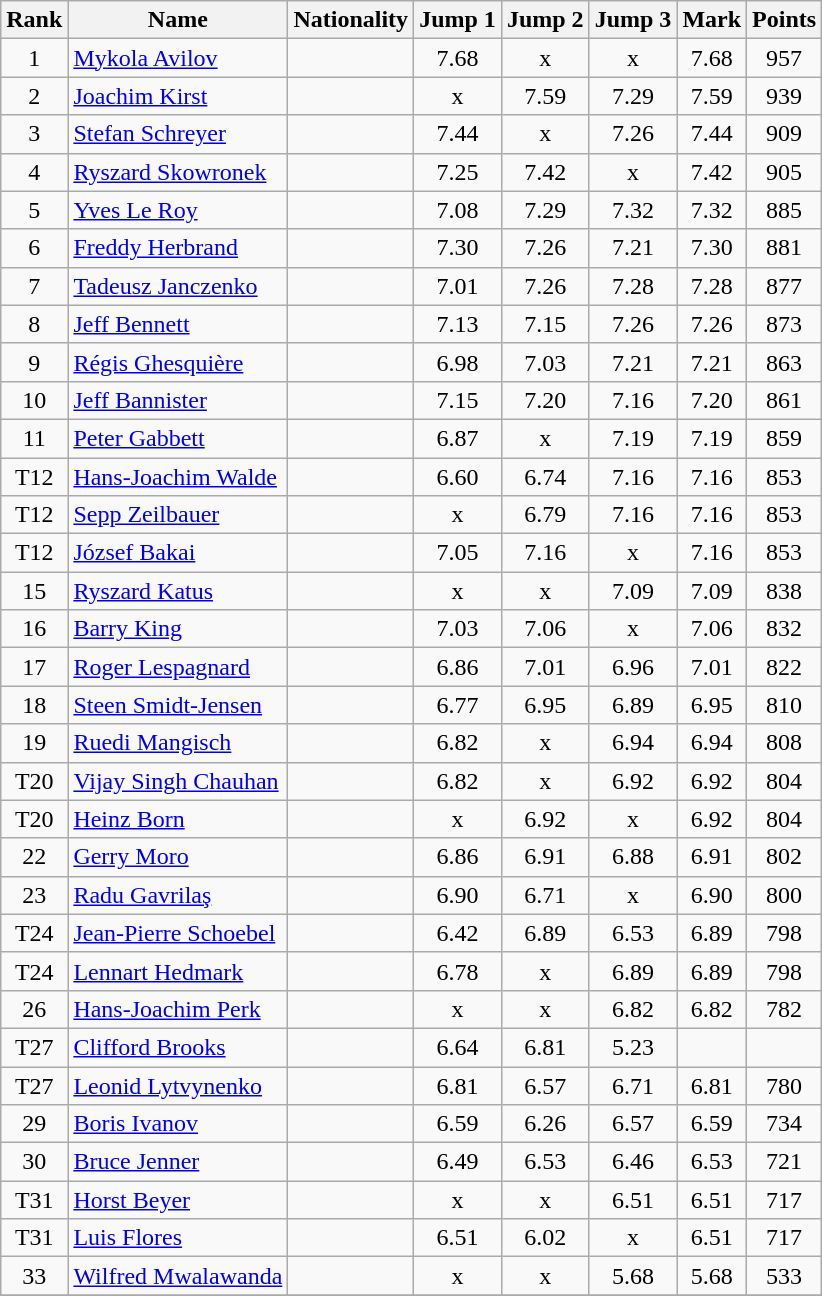<table class="wikitable sortable" style="text-align:center">
<tr>
<th>Rank</th>
<th>Name</th>
<th>Nationality</th>
<th>Jump 1</th>
<th>Jump 2</th>
<th>Jump 3</th>
<th>Mark</th>
<th>Points</th>
</tr>
<tr>
<td>1</td>
<td align=left><a href='#'>Mykola Avilov</a></td>
<td align=left></td>
<td>7.68</td>
<td>x</td>
<td>x</td>
<td>7.68</td>
<td>957</td>
</tr>
<tr>
<td>2</td>
<td align=left><a href='#'>Joachim Kirst</a></td>
<td align=left></td>
<td>x</td>
<td>7.59</td>
<td>7.29</td>
<td>7.59</td>
<td>939</td>
</tr>
<tr>
<td>3</td>
<td align=left><a href='#'>Stefan Schreyer</a></td>
<td align=left></td>
<td>7.44</td>
<td>x</td>
<td>7.26</td>
<td>7.44</td>
<td>909</td>
</tr>
<tr>
<td>4</td>
<td align=left><a href='#'>Ryszard Skowronek</a></td>
<td align=left></td>
<td>7.25</td>
<td>7.42</td>
<td>x</td>
<td>7.42</td>
<td>905</td>
</tr>
<tr>
<td>5</td>
<td align=left><a href='#'>Yves Le Roy</a></td>
<td align=left></td>
<td>7.08</td>
<td>7.29</td>
<td>7.32</td>
<td>7.32</td>
<td>885</td>
</tr>
<tr>
<td>6</td>
<td align=left><a href='#'>Freddy Herbrand</a></td>
<td align=left></td>
<td>7.30</td>
<td>7.26</td>
<td>7.21</td>
<td>7.30</td>
<td>881</td>
</tr>
<tr>
<td>7</td>
<td align=left><a href='#'>Tadeusz Janczenko</a></td>
<td align=left></td>
<td>7.01</td>
<td>7.26</td>
<td>7.28</td>
<td>7.28</td>
<td>877</td>
</tr>
<tr>
<td>8</td>
<td align=left><a href='#'>Jeff Bennett</a></td>
<td align=left></td>
<td>7.13</td>
<td>7.15</td>
<td>7.26</td>
<td>7.26</td>
<td>873</td>
</tr>
<tr>
<td>9</td>
<td align=left><a href='#'>Régis Ghesquière</a></td>
<td align=left></td>
<td>6.98</td>
<td>7.03</td>
<td>7.21</td>
<td>7.21</td>
<td>863</td>
</tr>
<tr>
<td>10</td>
<td align=left><a href='#'>Jeff Bannister</a></td>
<td align=left></td>
<td>7.15</td>
<td>7.20</td>
<td>7.16</td>
<td>7.20</td>
<td>861</td>
</tr>
<tr>
<td>11</td>
<td align=left><a href='#'>Peter Gabbett</a></td>
<td align=left></td>
<td>6.87</td>
<td>x</td>
<td>7.19</td>
<td>7.19</td>
<td>859</td>
</tr>
<tr>
<td>T12</td>
<td align=left><a href='#'>Hans-Joachim Walde</a></td>
<td align=left></td>
<td>6.60</td>
<td>6.74</td>
<td>7.16</td>
<td>7.16</td>
<td>853</td>
</tr>
<tr>
<td>T12</td>
<td align=left><a href='#'>Sepp Zeilbauer</a></td>
<td align=left></td>
<td>x</td>
<td>6.79</td>
<td>7.16</td>
<td>7.16</td>
<td>853</td>
</tr>
<tr>
<td>T12</td>
<td align=left><a href='#'>József Bakai</a></td>
<td align=left></td>
<td>7.05</td>
<td>7.16</td>
<td>x</td>
<td>7.16</td>
<td>853</td>
</tr>
<tr>
<td>15</td>
<td align=left><a href='#'>Ryszard Katus</a></td>
<td align=left></td>
<td>x</td>
<td>x</td>
<td>7.09</td>
<td>7.09</td>
<td>838</td>
</tr>
<tr>
<td>16</td>
<td align=left><a href='#'>Barry King</a></td>
<td align=left></td>
<td>7.03</td>
<td>7.06</td>
<td>x</td>
<td>7.06</td>
<td>832</td>
</tr>
<tr>
<td>17</td>
<td align=left><a href='#'>Roger Lespagnard</a></td>
<td align=left></td>
<td>6.86</td>
<td>7.01</td>
<td>6.96</td>
<td>7.01</td>
<td>822</td>
</tr>
<tr>
<td>18</td>
<td align=left><a href='#'>Steen Smidt-Jensen</a></td>
<td align=left></td>
<td>6.77</td>
<td>6.95</td>
<td>6.89</td>
<td>6.95</td>
<td>810</td>
</tr>
<tr>
<td>19</td>
<td align=left><a href='#'>Ruedi Mangisch</a></td>
<td align=left></td>
<td>6.82</td>
<td>x</td>
<td>6.94</td>
<td>6.94</td>
<td>808</td>
</tr>
<tr>
<td>T20</td>
<td align=left><a href='#'>Vijay Singh Chauhan</a></td>
<td align=left></td>
<td>6.82</td>
<td>x</td>
<td>6.92</td>
<td>6.92</td>
<td>804</td>
</tr>
<tr>
<td>T20</td>
<td align=left><a href='#'>Heinz Born</a></td>
<td align=left></td>
<td>x</td>
<td>6.92</td>
<td>x</td>
<td>6.92</td>
<td>804</td>
</tr>
<tr>
<td>22</td>
<td align=left><a href='#'>Gerry Moro</a></td>
<td align=left></td>
<td>6.86</td>
<td>6.91</td>
<td>6.88</td>
<td>6.91</td>
<td>802</td>
</tr>
<tr>
<td>23</td>
<td align=left><a href='#'>Radu Gavrilaş</a></td>
<td align=left></td>
<td>6.90</td>
<td>6.71</td>
<td>x</td>
<td>6.90</td>
<td>800</td>
</tr>
<tr>
<td>T24</td>
<td align=left><a href='#'>Jean-Pierre Schoebel</a></td>
<td align=left></td>
<td>6.42</td>
<td>6.89</td>
<td>6.53</td>
<td>6.89</td>
<td>798</td>
</tr>
<tr>
<td>T24</td>
<td align=left><a href='#'>Lennart Hedmark</a></td>
<td align=left></td>
<td>6.78</td>
<td>x</td>
<td>6.89</td>
<td>6.89</td>
<td>798</td>
</tr>
<tr>
<td>26</td>
<td align=left><a href='#'>Hans-Joachim Perk</a></td>
<td align=left></td>
<td>x</td>
<td>x</td>
<td>6.82</td>
<td>6.82</td>
<td>782</td>
</tr>
<tr>
<td>T27</td>
<td align=left><a href='#'>Clifford Brooks</a></td>
<td align=left></td>
<td>6.64</td>
<td>6.81</td>
<td>5.23</td>
<td></td>
<td></td>
</tr>
<tr>
<td>T27</td>
<td align=left><a href='#'>Leonid Lytvynenko</a></td>
<td align=left></td>
<td>6.81</td>
<td>6.57</td>
<td>6.71</td>
<td>6.81</td>
<td>780</td>
</tr>
<tr>
<td>29</td>
<td align=left><a href='#'>Boris Ivanov</a></td>
<td align=left></td>
<td>6.59</td>
<td>6.26</td>
<td>6.57</td>
<td>6.59</td>
<td>734</td>
</tr>
<tr>
<td>30</td>
<td align=left><a href='#'>Bruce Jenner</a></td>
<td align=left></td>
<td>6.49</td>
<td>6.53</td>
<td>6.46</td>
<td>6.53</td>
<td>721</td>
</tr>
<tr>
<td>T31</td>
<td align=left><a href='#'>Horst Beyer</a></td>
<td align=left></td>
<td>x</td>
<td>x</td>
<td>6.51</td>
<td>6.51</td>
<td>717</td>
</tr>
<tr>
<td>T31</td>
<td align=left><a href='#'>Luis Flores</a></td>
<td align=left></td>
<td>6.51</td>
<td>6.02</td>
<td>x</td>
<td>6.51</td>
<td>717</td>
</tr>
<tr>
<td>33</td>
<td align=left><a href='#'>Wilfred Mwalawanda</a></td>
<td align=left></td>
<td>x</td>
<td>x</td>
<td>5.68</td>
<td>5.68</td>
<td>533</td>
</tr>
<tr>
</tr>
</table>
